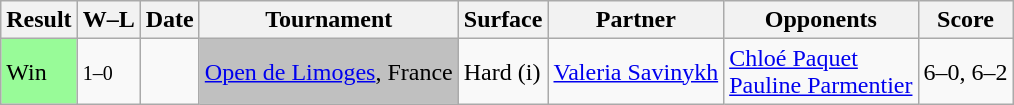<table class="sortable wikitable">
<tr>
<th>Result</th>
<th class="unsortable">W–L</th>
<th>Date</th>
<th>Tournament</th>
<th>Surface</th>
<th>Partner</th>
<th>Opponents</th>
<th class="unsortable">Score</th>
</tr>
<tr>
<td style="background:#98fb98;">Win</td>
<td><small>1–0</small></td>
<td><a href='#'></a></td>
<td style="background:silver;"><a href='#'>Open de Limoges</a>, France</td>
<td>Hard (i)</td>
<td> <a href='#'>Valeria Savinykh</a></td>
<td> <a href='#'>Chloé Paquet</a> <br>  <a href='#'>Pauline Parmentier</a></td>
<td>6–0, 6–2</td>
</tr>
</table>
